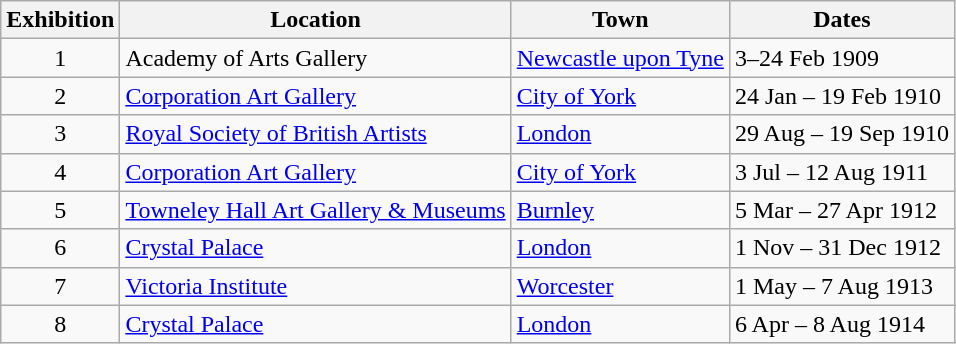<table class="wikitable">
<tr>
<th>Exhibition</th>
<th>Location</th>
<th>Town</th>
<th>Dates</th>
</tr>
<tr>
<td style="text-align:center">1</td>
<td>Academy of Arts Gallery</td>
<td><a href='#'>Newcastle upon Tyne</a></td>
<td>3–24 Feb 1909</td>
</tr>
<tr>
<td style="text-align:center">2</td>
<td><a href='#'>Corporation Art Gallery</a></td>
<td><a href='#'>City of York</a></td>
<td>24 Jan – 19 Feb 1910</td>
</tr>
<tr>
<td style="text-align:center">3</td>
<td><a href='#'>Royal Society of British Artists</a></td>
<td><a href='#'>London</a></td>
<td>29 Aug – 19 Sep 1910</td>
</tr>
<tr>
<td style="text-align:center">4</td>
<td><a href='#'>Corporation Art Gallery</a></td>
<td><a href='#'>City of York</a></td>
<td>3 Jul – 12 Aug 1911</td>
</tr>
<tr>
<td style="text-align:center">5</td>
<td><a href='#'>Towneley Hall Art Gallery & Museums</a></td>
<td><a href='#'>Burnley</a></td>
<td>5 Mar – 27 Apr 1912</td>
</tr>
<tr>
<td style="text-align:center">6</td>
<td><a href='#'>Crystal Palace</a></td>
<td><a href='#'>London</a></td>
<td>1 Nov – 31 Dec 1912</td>
</tr>
<tr>
<td style="text-align:center">7</td>
<td><a href='#'>Victoria Institute</a></td>
<td><a href='#'>Worcester</a></td>
<td>1 May – 7 Aug 1913</td>
</tr>
<tr>
<td style="text-align:center">8</td>
<td><a href='#'>Crystal Palace</a></td>
<td><a href='#'>London</a></td>
<td>6 Apr – 8 Aug 1914</td>
</tr>
</table>
